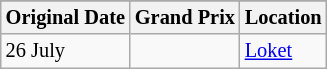<table class="wikitable" style="font-size: 85%;">
<tr>
</tr>
<tr>
<th scope="col">Original Date</th>
<th scope="col">Grand Prix</th>
<th scope="col">Location</th>
</tr>
<tr>
<td>26 July</td>
<td></td>
<td><a href='#'>Loket</a></td>
</tr>
</table>
